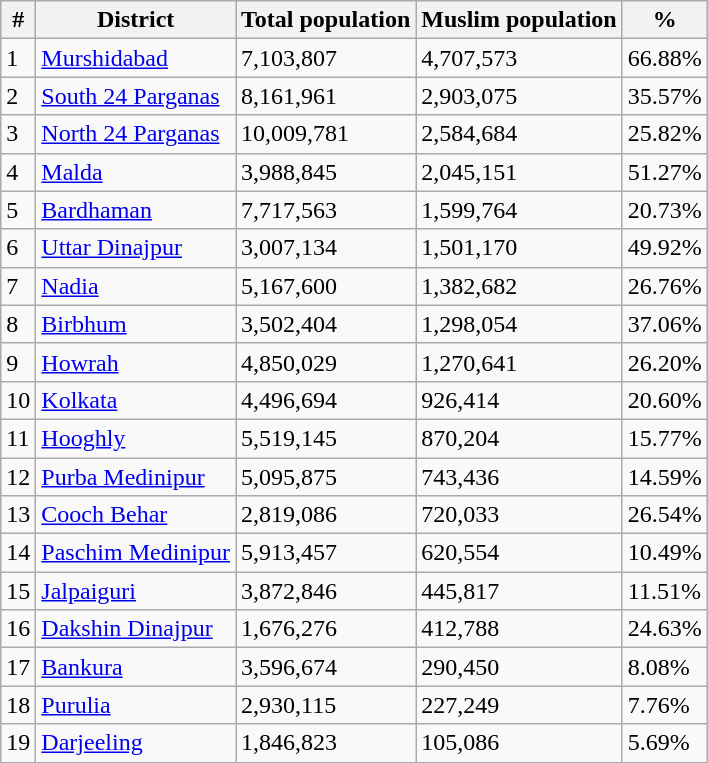<table class="wikitable sortable">
<tr>
<th>#</th>
<th>District</th>
<th>Total population</th>
<th>Muslim population</th>
<th>%</th>
</tr>
<tr>
<td>1</td>
<td><a href='#'>Murshidabad</a></td>
<td>7,103,807</td>
<td>4,707,573</td>
<td>66.88%</td>
</tr>
<tr>
<td>2</td>
<td><a href='#'>South 24 Parganas</a></td>
<td>8,161,961</td>
<td>2,903,075</td>
<td>35.57%</td>
</tr>
<tr>
<td>3</td>
<td><a href='#'>North 24 Parganas</a></td>
<td>10,009,781</td>
<td>2,584,684</td>
<td>25.82%</td>
</tr>
<tr>
<td>4</td>
<td><a href='#'>Malda</a></td>
<td>3,988,845</td>
<td>2,045,151</td>
<td>51.27%</td>
</tr>
<tr>
<td>5</td>
<td><a href='#'>Bardhaman</a></td>
<td>7,717,563</td>
<td>1,599,764</td>
<td>20.73%</td>
</tr>
<tr>
<td>6</td>
<td><a href='#'>Uttar Dinajpur</a></td>
<td>3,007,134</td>
<td>1,501,170</td>
<td>49.92%</td>
</tr>
<tr>
<td>7</td>
<td><a href='#'>Nadia</a></td>
<td>5,167,600</td>
<td>1,382,682</td>
<td>26.76%</td>
</tr>
<tr>
<td>8</td>
<td><a href='#'>Birbhum</a></td>
<td>3,502,404</td>
<td>1,298,054</td>
<td>37.06%</td>
</tr>
<tr>
<td>9</td>
<td><a href='#'>Howrah</a></td>
<td>4,850,029</td>
<td>1,270,641</td>
<td>26.20%</td>
</tr>
<tr>
<td>10</td>
<td><a href='#'>Kolkata</a></td>
<td>4,496,694</td>
<td>926,414</td>
<td>20.60%</td>
</tr>
<tr>
<td>11</td>
<td><a href='#'>Hooghly</a></td>
<td>5,519,145</td>
<td>870,204</td>
<td>15.77%</td>
</tr>
<tr>
<td>12</td>
<td><a href='#'>Purba Medinipur</a></td>
<td>5,095,875</td>
<td>743,436</td>
<td>14.59%</td>
</tr>
<tr>
<td>13</td>
<td><a href='#'>Cooch Behar</a></td>
<td>2,819,086</td>
<td>720,033</td>
<td>26.54%</td>
</tr>
<tr>
<td>14</td>
<td><a href='#'>Paschim Medinipur</a></td>
<td>5,913,457</td>
<td>620,554</td>
<td>10.49%</td>
</tr>
<tr>
<td>15</td>
<td><a href='#'>Jalpaiguri</a></td>
<td>3,872,846</td>
<td>445,817</td>
<td>11.51%</td>
</tr>
<tr>
<td>16</td>
<td><a href='#'>Dakshin Dinajpur</a></td>
<td>1,676,276</td>
<td>412,788</td>
<td>24.63%</td>
</tr>
<tr>
<td>17</td>
<td><a href='#'>Bankura</a></td>
<td>3,596,674</td>
<td>290,450</td>
<td>8.08%</td>
</tr>
<tr>
<td>18</td>
<td><a href='#'>Purulia</a></td>
<td>2,930,115</td>
<td>227,249</td>
<td>7.76%</td>
</tr>
<tr>
<td>19</td>
<td><a href='#'>Darjeeling</a></td>
<td>1,846,823</td>
<td>105,086</td>
<td>5.69%</td>
</tr>
</table>
